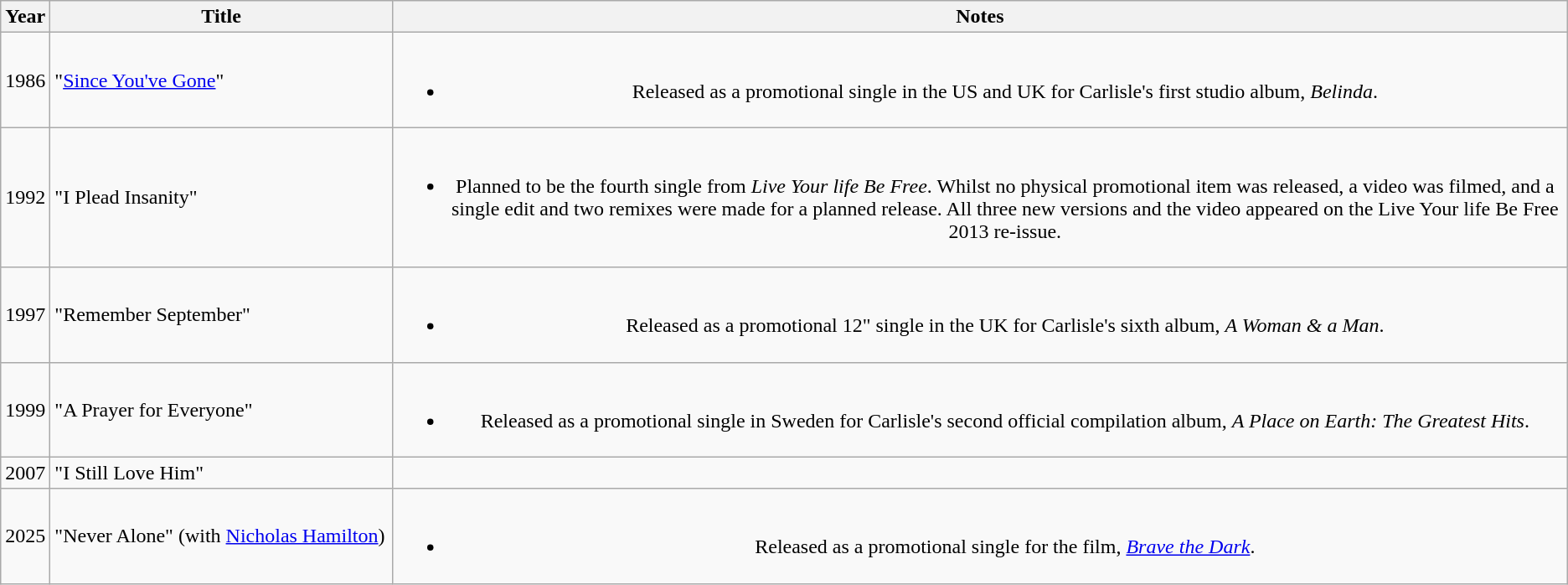<table class="wikitable" style="text-align:center">
<tr>
<th>Year</th>
<th width=265>Title</th>
<th>Notes</th>
</tr>
<tr>
<td>1986</td>
<td align=left>"<a href='#'>Since You've Gone</a>"</td>
<td><br><ul><li>Released as a promotional single in the US and UK for Carlisle's first studio album, <em>Belinda</em>.</li></ul></td>
</tr>
<tr>
<td>1992</td>
<td align=left>"I Plead Insanity"</td>
<td><br><ul><li>Planned to be the fourth single from <em>Live Your life Be Free</em>. Whilst no physical promotional item was released, a video was filmed, and a single edit and two remixes were made for a planned release. All three new versions and the video appeared on the Live Your life Be Free 2013 re-issue.</li></ul></td>
</tr>
<tr>
<td>1997</td>
<td align=left>"Remember September"</td>
<td><br><ul><li>Released as a promotional 12" single in the UK for Carlisle's sixth album, <em>A Woman & a Man</em>.</li></ul></td>
</tr>
<tr>
<td>1999</td>
<td align=left>"A Prayer for Everyone"</td>
<td><br><ul><li>Released as a promotional single in Sweden for Carlisle's second official compilation album, <em>A Place on Earth: The Greatest Hits</em>.</li></ul></td>
</tr>
<tr>
<td>2007</td>
<td align=left>"I Still Love Him"</td>
<td></td>
</tr>
<tr>
<td>2025</td>
<td align=left>"Never Alone" (with <a href='#'>Nicholas Hamilton</a>)</td>
<td><br><ul><li>Released as a promotional single for the film, <em><a href='#'>Brave the Dark</a></em>.</li></ul></td>
</tr>
</table>
